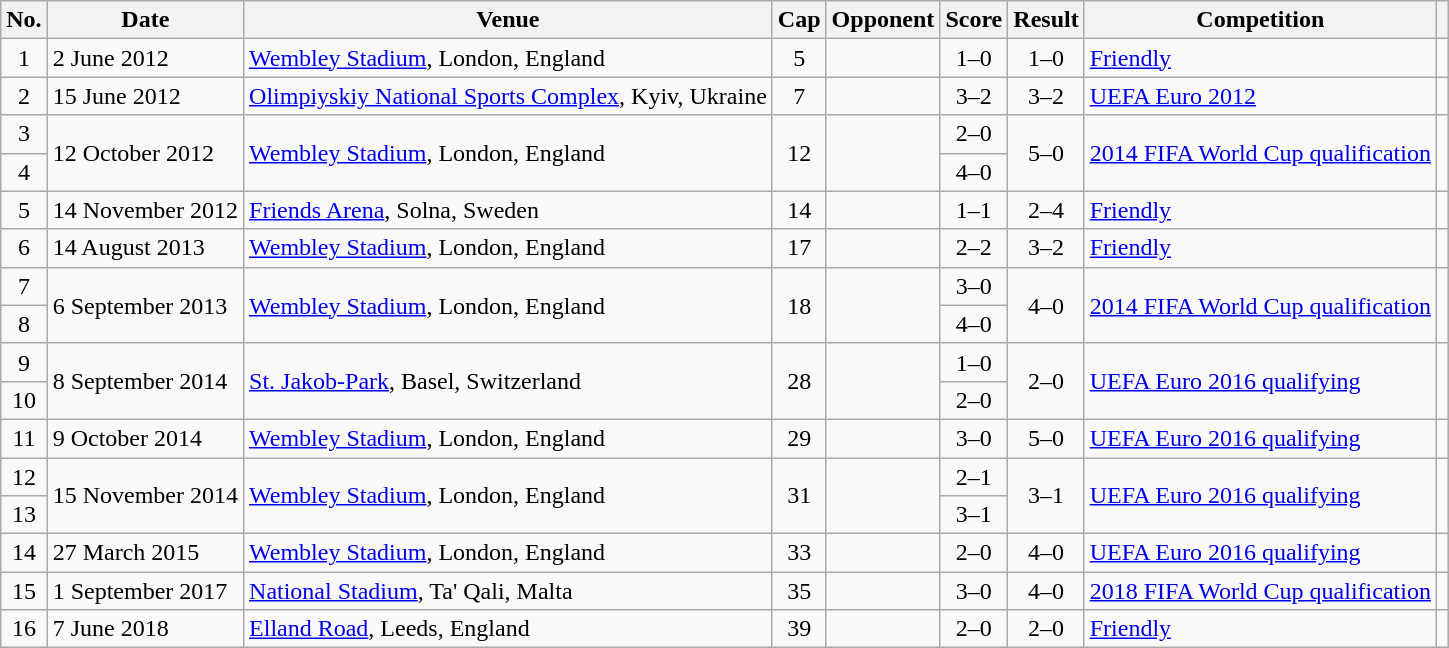<table class="wikitable sortable">
<tr>
<th scope="col">No.</th>
<th scope="col">Date</th>
<th scope="col">Venue</th>
<th scope="col">Cap</th>
<th scope="col">Opponent</th>
<th scope="col">Score</th>
<th scope="col">Result</th>
<th scope="col">Competition</th>
<th scope="col" class="unsortable"></th>
</tr>
<tr>
<td style="text-align: center;">1</td>
<td>2 June 2012</td>
<td><a href='#'>Wembley Stadium</a>, London, England</td>
<td style="text-align: center;">5</td>
<td></td>
<td style="text-align: center;">1–0</td>
<td style="text-align: center;">1–0</td>
<td><a href='#'>Friendly</a></td>
<td style="text-align: center;"></td>
</tr>
<tr>
<td style="text-align: center;">2</td>
<td>15 June 2012</td>
<td><a href='#'>Olimpiyskiy National Sports Complex</a>, Kyiv, Ukraine</td>
<td style="text-align: center;">7</td>
<td></td>
<td style="text-align: center;">3–2</td>
<td style="text-align: center;">3–2</td>
<td><a href='#'>UEFA Euro 2012</a></td>
<td style="text-align: center;"></td>
</tr>
<tr>
<td style="text-align: center;">3</td>
<td rowspan="2">12 October 2012</td>
<td rowspan="2"><a href='#'>Wembley Stadium</a>, London, England</td>
<td rowspan="2" style="text-align: center;">12</td>
<td rowspan="2"></td>
<td style="text-align: center;">2–0</td>
<td rowspan="2" style="text-align: center;">5–0</td>
<td rowspan="2"><a href='#'>2014 FIFA World Cup qualification</a></td>
<td rowspan="2" style="text-align: center;"></td>
</tr>
<tr>
<td style="text-align: center;">4</td>
<td style="text-align: center;">4–0</td>
</tr>
<tr>
<td style="text-align: center;">5</td>
<td>14 November 2012</td>
<td><a href='#'>Friends Arena</a>, Solna, Sweden</td>
<td style="text-align: center;">14</td>
<td></td>
<td style="text-align: center;">1–1</td>
<td style="text-align: center;">2–4</td>
<td><a href='#'>Friendly</a></td>
<td style="text-align: center;"></td>
</tr>
<tr>
<td style="text-align: center;">6</td>
<td>14 August 2013</td>
<td><a href='#'>Wembley Stadium</a>, London, England</td>
<td style="text-align: center;">17</td>
<td></td>
<td style="text-align: center;">2–2</td>
<td style="text-align: center;">3–2</td>
<td><a href='#'>Friendly</a></td>
<td style="text-align: center;"></td>
</tr>
<tr>
<td style="text-align: center;">7</td>
<td rowspan="2">6 September 2013</td>
<td rowspan="2"><a href='#'>Wembley Stadium</a>, London, England</td>
<td rowspan="2" style="text-align: center;">18</td>
<td rowspan="2"></td>
<td style="text-align: center;">3–0</td>
<td rowspan="2" style="text-align: center;">4–0</td>
<td rowspan="2"><a href='#'>2014 FIFA World Cup qualification</a></td>
<td rowspan="2" style="text-align: center;"></td>
</tr>
<tr>
<td style="text-align: center;">8</td>
<td style="text-align: center;">4–0</td>
</tr>
<tr>
<td style="text-align: center;">9</td>
<td rowspan="2">8 September 2014</td>
<td rowspan="2"><a href='#'>St. Jakob-Park</a>, Basel, Switzerland</td>
<td rowspan="2" style="text-align: center;">28</td>
<td rowspan="2"></td>
<td style="text-align: center;">1–0</td>
<td rowspan="2" style="text-align: center;">2–0</td>
<td rowspan="2"><a href='#'>UEFA Euro 2016 qualifying</a></td>
<td rowspan="2" style="text-align: center;"></td>
</tr>
<tr>
<td style="text-align: center;">10</td>
<td style="text-align: center;">2–0</td>
</tr>
<tr>
<td style="text-align: center;">11</td>
<td>9 October 2014</td>
<td><a href='#'>Wembley Stadium</a>, London, England</td>
<td style="text-align: center;">29</td>
<td></td>
<td style="text-align: center;">3–0</td>
<td style="text-align: center;">5–0</td>
<td><a href='#'>UEFA Euro 2016 qualifying</a></td>
<td style="text-align: center;"></td>
</tr>
<tr>
<td style="text-align: center;">12</td>
<td rowspan="2">15 November 2014</td>
<td rowspan="2"><a href='#'>Wembley Stadium</a>, London, England</td>
<td rowspan="2" style="text-align: center;">31</td>
<td rowspan="2"></td>
<td style="text-align: center;">2–1</td>
<td rowspan="2" style="text-align: center;">3–1</td>
<td rowspan="2"><a href='#'>UEFA Euro 2016 qualifying</a></td>
<td rowspan="2" style="text-align: center;"></td>
</tr>
<tr>
<td style="text-align: center;">13</td>
<td style="text-align: center;">3–1</td>
</tr>
<tr>
<td style="text-align: center;">14</td>
<td>27 March 2015</td>
<td><a href='#'>Wembley Stadium</a>, London, England</td>
<td style="text-align: center;">33</td>
<td></td>
<td style="text-align: center;">2–0</td>
<td style="text-align: center;">4–0</td>
<td><a href='#'>UEFA Euro 2016 qualifying</a></td>
<td style="text-align: center;"></td>
</tr>
<tr>
<td style="text-align: center;">15</td>
<td>1 September 2017</td>
<td><a href='#'>National Stadium</a>, Ta' Qali, Malta</td>
<td style="text-align: center;">35</td>
<td></td>
<td style="text-align: center;">3–0</td>
<td style="text-align: center;">4–0</td>
<td><a href='#'>2018 FIFA World Cup qualification</a></td>
<td style="text-align: center;"></td>
</tr>
<tr>
<td style="text-align: center;">16</td>
<td>7 June 2018</td>
<td><a href='#'>Elland Road</a>, Leeds, England</td>
<td style="text-align: center;">39</td>
<td></td>
<td style="text-align: center;">2–0</td>
<td style="text-align: center;">2–0</td>
<td><a href='#'>Friendly</a></td>
<td style="text-align: center;"></td>
</tr>
</table>
